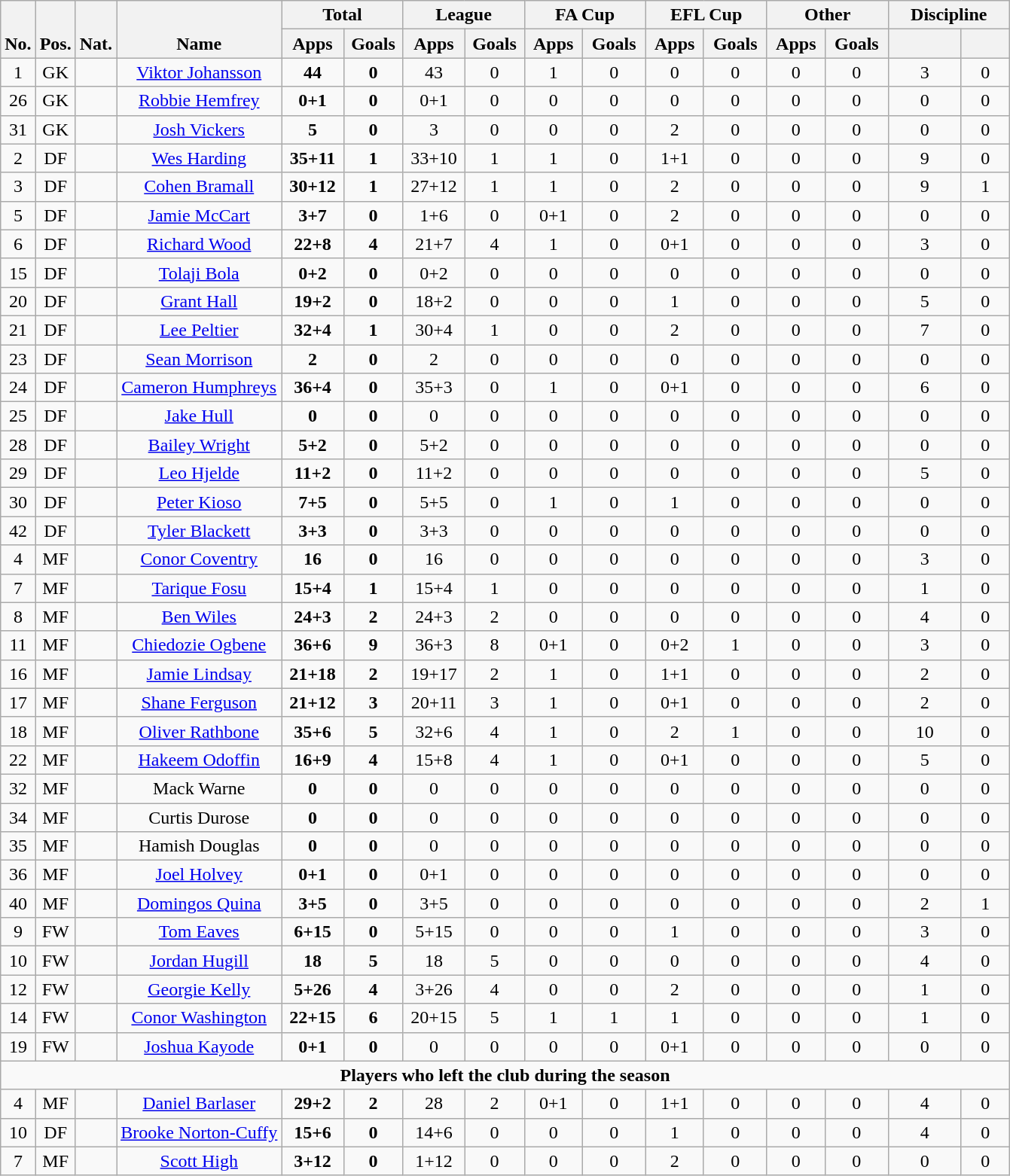<table class="wikitable sortable" style="text-align:center">
<tr>
<th rowspan="2" style="vertical-align:bottom;">No.</th>
<th rowspan="2" style="vertical-align:bottom;">Pos.</th>
<th rowspan="2" style="vertical-align:bottom;">Nat.</th>
<th rowspan="2" style="vertical-align:bottom;">Name</th>
<th colspan="2" style="width:100px;">Total</th>
<th colspan="2" style="width:100px;">League</th>
<th colspan="2" style="width:100px;">FA Cup</th>
<th colspan="2" style="width:100px;">EFL Cup</th>
<th colspan="2" style="width:100px;">Other</th>
<th colspan="2" style="width:100px;">Discipline</th>
</tr>
<tr>
<th>Apps</th>
<th>Goals</th>
<th>Apps</th>
<th>Goals</th>
<th>Apps</th>
<th>Goals</th>
<th>Apps</th>
<th>Goals</th>
<th>Apps</th>
<th>Goals</th>
<th></th>
<th></th>
</tr>
<tr>
<td>1</td>
<td>GK</td>
<td></td>
<td><a href='#'>Viktor Johansson</a></td>
<td><strong>44</strong></td>
<td><strong>0</strong></td>
<td>43</td>
<td>0</td>
<td>1</td>
<td>0</td>
<td>0</td>
<td>0</td>
<td>0</td>
<td>0</td>
<td>3</td>
<td>0</td>
</tr>
<tr>
<td>26</td>
<td>GK</td>
<td></td>
<td><a href='#'>Robbie Hemfrey</a></td>
<td><strong>0+1</strong></td>
<td><strong>0</strong></td>
<td>0+1</td>
<td>0</td>
<td>0</td>
<td>0</td>
<td>0</td>
<td>0</td>
<td>0</td>
<td>0</td>
<td>0</td>
<td>0</td>
</tr>
<tr>
<td>31</td>
<td>GK</td>
<td></td>
<td><a href='#'>Josh Vickers</a></td>
<td><strong>5</strong></td>
<td><strong>0</strong></td>
<td>3</td>
<td>0</td>
<td>0</td>
<td>0</td>
<td>2</td>
<td>0</td>
<td>0</td>
<td>0</td>
<td>0</td>
<td>0</td>
</tr>
<tr>
<td>2</td>
<td>DF</td>
<td></td>
<td><a href='#'>Wes Harding</a></td>
<td><strong>35+11</strong></td>
<td><strong>1</strong></td>
<td>33+10</td>
<td>1</td>
<td>1</td>
<td>0</td>
<td>1+1</td>
<td>0</td>
<td>0</td>
<td>0</td>
<td>9</td>
<td>0</td>
</tr>
<tr>
<td>3</td>
<td>DF</td>
<td></td>
<td><a href='#'>Cohen Bramall</a></td>
<td><strong>30+12</strong></td>
<td><strong>1</strong></td>
<td>27+12</td>
<td>1</td>
<td>1</td>
<td>0</td>
<td>2</td>
<td>0</td>
<td>0</td>
<td>0</td>
<td>9</td>
<td>1</td>
</tr>
<tr>
<td>5</td>
<td>DF</td>
<td></td>
<td><a href='#'>Jamie McCart</a></td>
<td><strong>3+7</strong></td>
<td><strong>0</strong></td>
<td>1+6</td>
<td>0</td>
<td>0+1</td>
<td>0</td>
<td>2</td>
<td>0</td>
<td>0</td>
<td>0</td>
<td>0</td>
<td>0</td>
</tr>
<tr>
<td>6</td>
<td>DF</td>
<td></td>
<td><a href='#'>Richard Wood</a></td>
<td><strong>22+8</strong></td>
<td><strong>4</strong></td>
<td>21+7</td>
<td>4</td>
<td>1</td>
<td>0</td>
<td>0+1</td>
<td>0</td>
<td>0</td>
<td>0</td>
<td>3</td>
<td>0</td>
</tr>
<tr>
<td>15</td>
<td>DF</td>
<td></td>
<td><a href='#'>Tolaji Bola</a></td>
<td><strong>0+2</strong></td>
<td><strong>0</strong></td>
<td>0+2</td>
<td>0</td>
<td>0</td>
<td>0</td>
<td>0</td>
<td>0</td>
<td>0</td>
<td>0</td>
<td>0</td>
<td>0</td>
</tr>
<tr>
<td>20</td>
<td>DF</td>
<td></td>
<td><a href='#'>Grant Hall</a></td>
<td><strong>19+2</strong></td>
<td><strong>0</strong></td>
<td>18+2</td>
<td>0</td>
<td>0</td>
<td>0</td>
<td>1</td>
<td>0</td>
<td>0</td>
<td>0</td>
<td>5</td>
<td>0</td>
</tr>
<tr>
<td>21</td>
<td>DF</td>
<td></td>
<td><a href='#'>Lee Peltier</a></td>
<td><strong>32+4</strong></td>
<td><strong>1</strong></td>
<td>30+4</td>
<td>1</td>
<td>0</td>
<td>0</td>
<td>2</td>
<td>0</td>
<td>0</td>
<td>0</td>
<td>7</td>
<td>0</td>
</tr>
<tr>
<td>23</td>
<td>DF</td>
<td></td>
<td><a href='#'>Sean Morrison</a></td>
<td><strong>2</strong></td>
<td><strong>0</strong></td>
<td>2</td>
<td>0</td>
<td>0</td>
<td>0</td>
<td>0</td>
<td>0</td>
<td>0</td>
<td>0</td>
<td>0</td>
<td>0</td>
</tr>
<tr>
<td>24</td>
<td>DF</td>
<td></td>
<td><a href='#'>Cameron Humphreys</a></td>
<td><strong>36+4</strong></td>
<td><strong>0</strong></td>
<td>35+3</td>
<td>0</td>
<td>1</td>
<td>0</td>
<td>0+1</td>
<td>0</td>
<td>0</td>
<td>0</td>
<td>6</td>
<td>0</td>
</tr>
<tr>
<td>25</td>
<td>DF</td>
<td></td>
<td><a href='#'>Jake Hull</a></td>
<td><strong>0</strong></td>
<td><strong>0</strong></td>
<td>0</td>
<td>0</td>
<td>0</td>
<td>0</td>
<td>0</td>
<td>0</td>
<td>0</td>
<td>0</td>
<td>0</td>
<td>0</td>
</tr>
<tr>
<td>28</td>
<td>DF</td>
<td></td>
<td><a href='#'>Bailey Wright</a></td>
<td><strong>5+2</strong></td>
<td><strong>0</strong></td>
<td>5+2</td>
<td>0</td>
<td>0</td>
<td>0</td>
<td>0</td>
<td>0</td>
<td>0</td>
<td>0</td>
<td>0</td>
<td>0</td>
</tr>
<tr>
<td>29</td>
<td>DF</td>
<td></td>
<td><a href='#'>Leo Hjelde</a></td>
<td><strong>11+2</strong></td>
<td><strong>0</strong></td>
<td>11+2</td>
<td>0</td>
<td>0</td>
<td>0</td>
<td>0</td>
<td>0</td>
<td>0</td>
<td>0</td>
<td>5</td>
<td>0</td>
</tr>
<tr>
<td>30</td>
<td>DF</td>
<td></td>
<td><a href='#'>Peter Kioso</a></td>
<td><strong>7+5</strong></td>
<td><strong>0</strong></td>
<td>5+5</td>
<td>0</td>
<td>1</td>
<td>0</td>
<td>1</td>
<td>0</td>
<td>0</td>
<td>0</td>
<td>0</td>
<td>0</td>
</tr>
<tr>
<td>42</td>
<td>DF</td>
<td></td>
<td><a href='#'>Tyler Blackett</a></td>
<td><strong>3+3</strong></td>
<td><strong>0</strong></td>
<td>3+3</td>
<td>0</td>
<td>0</td>
<td>0</td>
<td>0</td>
<td>0</td>
<td>0</td>
<td>0</td>
<td>0</td>
<td>0</td>
</tr>
<tr>
<td>4</td>
<td>MF</td>
<td></td>
<td><a href='#'>Conor Coventry</a></td>
<td><strong>16</strong></td>
<td><strong>0</strong></td>
<td>16</td>
<td>0</td>
<td>0</td>
<td>0</td>
<td>0</td>
<td>0</td>
<td>0</td>
<td>0</td>
<td>3</td>
<td>0</td>
</tr>
<tr>
<td>7</td>
<td>MF</td>
<td></td>
<td><a href='#'>Tarique Fosu</a></td>
<td><strong>15+4</strong></td>
<td><strong>1</strong></td>
<td>15+4</td>
<td>1</td>
<td>0</td>
<td>0</td>
<td>0</td>
<td>0</td>
<td>0</td>
<td>0</td>
<td>1</td>
<td>0</td>
</tr>
<tr>
<td>8</td>
<td>MF</td>
<td></td>
<td><a href='#'>Ben Wiles</a></td>
<td><strong>24+3</strong></td>
<td><strong>2</strong></td>
<td>24+3</td>
<td>2</td>
<td>0</td>
<td>0</td>
<td>0</td>
<td>0</td>
<td>0</td>
<td>0</td>
<td>4</td>
<td>0</td>
</tr>
<tr>
<td>11</td>
<td>MF</td>
<td></td>
<td><a href='#'>Chiedozie Ogbene</a></td>
<td><strong>36+6</strong></td>
<td><strong>9</strong></td>
<td>36+3</td>
<td>8</td>
<td>0+1</td>
<td>0</td>
<td>0+2</td>
<td>1</td>
<td>0</td>
<td>0</td>
<td>3</td>
<td>0</td>
</tr>
<tr>
<td>16</td>
<td>MF</td>
<td></td>
<td><a href='#'>Jamie Lindsay</a></td>
<td><strong>21+18</strong></td>
<td><strong>2</strong></td>
<td>19+17</td>
<td>2</td>
<td>1</td>
<td>0</td>
<td>1+1</td>
<td>0</td>
<td>0</td>
<td>0</td>
<td>2</td>
<td>0</td>
</tr>
<tr>
<td>17</td>
<td>MF</td>
<td></td>
<td><a href='#'>Shane Ferguson</a></td>
<td><strong>21+12</strong></td>
<td><strong>3</strong></td>
<td>20+11</td>
<td>3</td>
<td>1</td>
<td>0</td>
<td>0+1</td>
<td>0</td>
<td>0</td>
<td>0</td>
<td>2</td>
<td>0</td>
</tr>
<tr>
<td>18</td>
<td>MF</td>
<td></td>
<td><a href='#'>Oliver Rathbone</a></td>
<td><strong>35+6</strong></td>
<td><strong>5</strong></td>
<td>32+6</td>
<td>4</td>
<td>1</td>
<td>0</td>
<td>2</td>
<td>1</td>
<td>0</td>
<td>0</td>
<td>10</td>
<td>0</td>
</tr>
<tr>
<td>22</td>
<td>MF</td>
<td></td>
<td><a href='#'>Hakeem Odoffin</a></td>
<td><strong>16+9</strong></td>
<td><strong>4</strong></td>
<td>15+8</td>
<td>4</td>
<td>1</td>
<td>0</td>
<td>0+1</td>
<td>0</td>
<td>0</td>
<td>0</td>
<td>5</td>
<td>0</td>
</tr>
<tr>
<td>32</td>
<td>MF</td>
<td></td>
<td>Mack Warne</td>
<td><strong>0</strong></td>
<td><strong>0</strong></td>
<td>0</td>
<td>0</td>
<td>0</td>
<td>0</td>
<td>0</td>
<td>0</td>
<td>0</td>
<td>0</td>
<td>0</td>
<td>0</td>
</tr>
<tr>
<td>34</td>
<td>MF</td>
<td></td>
<td>Curtis Durose</td>
<td><strong>0</strong></td>
<td><strong>0</strong></td>
<td>0</td>
<td>0</td>
<td>0</td>
<td>0</td>
<td>0</td>
<td>0</td>
<td>0</td>
<td>0</td>
<td>0</td>
<td>0</td>
</tr>
<tr>
<td>35</td>
<td>MF</td>
<td></td>
<td>Hamish Douglas</td>
<td><strong>0</strong></td>
<td><strong>0</strong></td>
<td>0</td>
<td>0</td>
<td>0</td>
<td>0</td>
<td>0</td>
<td>0</td>
<td>0</td>
<td>0</td>
<td>0</td>
<td>0</td>
</tr>
<tr>
<td>36</td>
<td>MF</td>
<td></td>
<td><a href='#'>Joel Holvey</a></td>
<td><strong>0+1</strong></td>
<td><strong>0</strong></td>
<td>0+1</td>
<td>0</td>
<td>0</td>
<td>0</td>
<td>0</td>
<td>0</td>
<td>0</td>
<td>0</td>
<td>0</td>
<td>0</td>
</tr>
<tr>
<td>40</td>
<td>MF</td>
<td></td>
<td><a href='#'>Domingos Quina</a></td>
<td><strong>3+5</strong></td>
<td><strong>0</strong></td>
<td>3+5</td>
<td>0</td>
<td>0</td>
<td>0</td>
<td>0</td>
<td>0</td>
<td>0</td>
<td>0</td>
<td>2</td>
<td>1</td>
</tr>
<tr>
<td>9</td>
<td>FW</td>
<td></td>
<td><a href='#'>Tom Eaves</a></td>
<td><strong>6+15</strong></td>
<td><strong>0</strong></td>
<td>5+15</td>
<td>0</td>
<td>0</td>
<td>0</td>
<td>1</td>
<td>0</td>
<td>0</td>
<td>0</td>
<td>3</td>
<td>0</td>
</tr>
<tr>
<td>10</td>
<td>FW</td>
<td></td>
<td><a href='#'>Jordan Hugill</a></td>
<td><strong>18</strong></td>
<td><strong>5</strong></td>
<td>18</td>
<td>5</td>
<td>0</td>
<td>0</td>
<td>0</td>
<td>0</td>
<td>0</td>
<td>0</td>
<td>4</td>
<td>0</td>
</tr>
<tr>
<td>12</td>
<td>FW</td>
<td></td>
<td><a href='#'>Georgie Kelly</a></td>
<td><strong>5+26</strong></td>
<td><strong>4</strong></td>
<td>3+26</td>
<td>4</td>
<td>0</td>
<td>0</td>
<td>2</td>
<td>0</td>
<td>0</td>
<td>0</td>
<td>1</td>
<td>0</td>
</tr>
<tr>
<td>14</td>
<td>FW</td>
<td></td>
<td><a href='#'>Conor Washington</a></td>
<td><strong>22+15</strong></td>
<td><strong>6</strong></td>
<td>20+15</td>
<td>5</td>
<td>1</td>
<td>1</td>
<td>1</td>
<td>0</td>
<td>0</td>
<td>0</td>
<td>1</td>
<td>0</td>
</tr>
<tr>
<td>19</td>
<td>FW</td>
<td></td>
<td><a href='#'>Joshua Kayode</a></td>
<td><strong>0+1</strong></td>
<td><strong>0</strong></td>
<td>0</td>
<td>0</td>
<td>0</td>
<td>0</td>
<td>0+1</td>
<td>0</td>
<td>0</td>
<td>0</td>
<td>0</td>
<td>0</td>
</tr>
<tr>
<td colspan=16 align=centre><strong>Players who left the club during the season</strong></td>
</tr>
<tr>
<td>4</td>
<td>MF</td>
<td></td>
<td><a href='#'>Daniel Barlaser</a></td>
<td><strong>29+2</strong></td>
<td><strong>2</strong></td>
<td>28</td>
<td>2</td>
<td>0+1</td>
<td>0</td>
<td>1+1</td>
<td>0</td>
<td>0</td>
<td>0</td>
<td>4</td>
<td>0</td>
</tr>
<tr>
<td>10</td>
<td>DF</td>
<td></td>
<td><a href='#'>Brooke Norton-Cuffy</a></td>
<td><strong>15+6</strong></td>
<td><strong>0</strong></td>
<td>14+6</td>
<td>0</td>
<td>0</td>
<td>0</td>
<td>1</td>
<td>0</td>
<td>0</td>
<td>0</td>
<td>4</td>
<td>0</td>
</tr>
<tr>
<td>7</td>
<td>MF</td>
<td></td>
<td><a href='#'>Scott High</a></td>
<td><strong>3+12</strong></td>
<td><strong>0</strong></td>
<td>1+12</td>
<td>0</td>
<td>0</td>
<td>0</td>
<td>2</td>
<td>0</td>
<td>0</td>
<td>0</td>
<td>0</td>
<td>0</td>
</tr>
</table>
